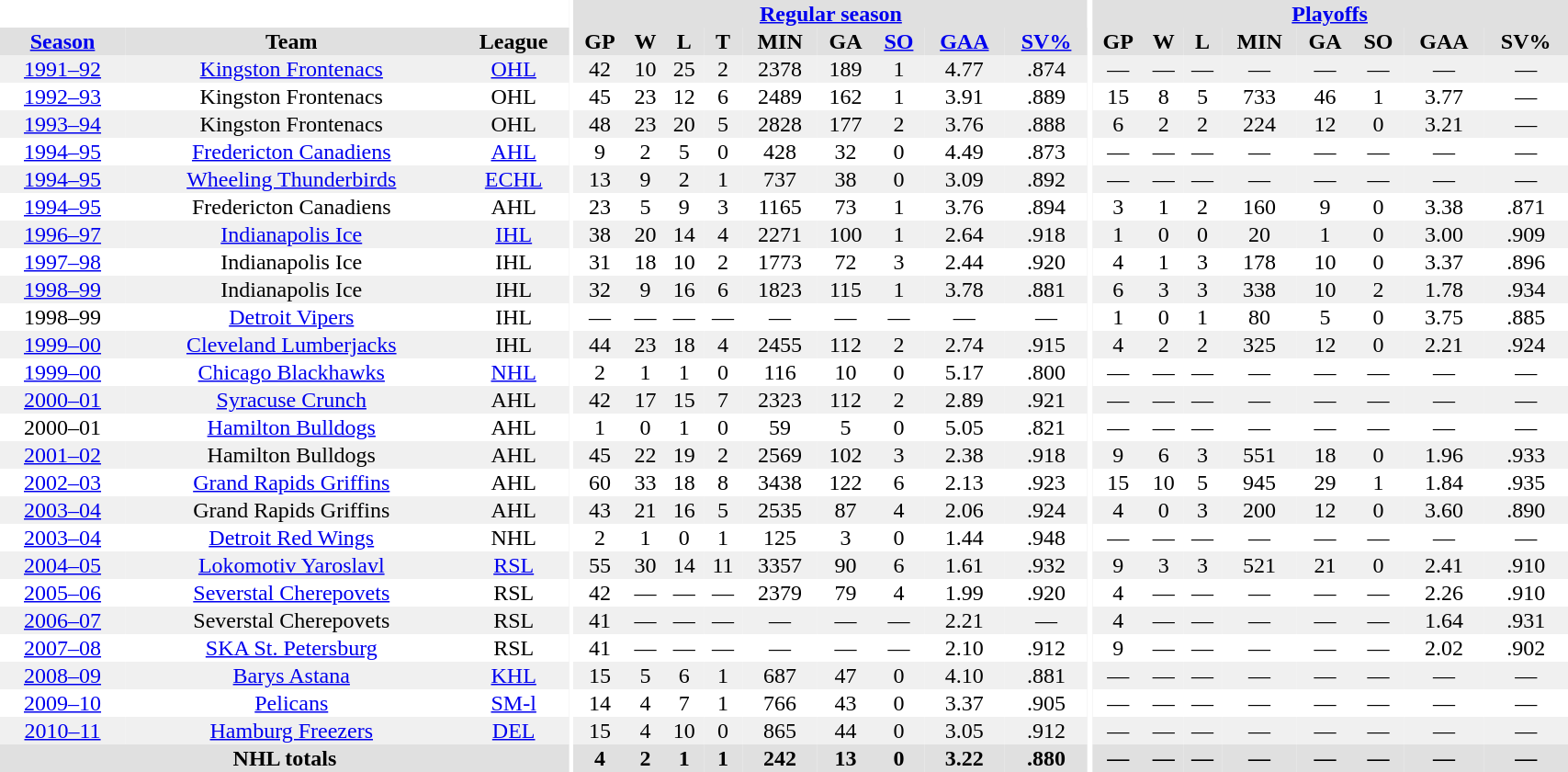<table border="0" cellpadding="1" cellspacing="0" style="width:90%; text-align:center;">
<tr bgcolor="#e0e0e0">
<th colspan="3" bgcolor="#ffffff"></th>
<th rowspan="99" bgcolor="#ffffff"></th>
<th colspan="9" bgcolor="#e0e0e0"><a href='#'>Regular season</a></th>
<th rowspan="99" bgcolor="#ffffff"></th>
<th colspan="8" bgcolor="#e0e0e0"><a href='#'>Playoffs</a></th>
</tr>
<tr bgcolor="#e0e0e0">
<th><a href='#'>Season</a></th>
<th>Team</th>
<th>League</th>
<th>GP</th>
<th>W</th>
<th>L</th>
<th>T</th>
<th>MIN</th>
<th>GA</th>
<th><a href='#'>SO</a></th>
<th><a href='#'>GAA</a></th>
<th><a href='#'>SV%</a></th>
<th>GP</th>
<th>W</th>
<th>L</th>
<th>MIN</th>
<th>GA</th>
<th>SO</th>
<th>GAA</th>
<th>SV%</th>
</tr>
<tr bgcolor="#f0f0f0">
<td><a href='#'>1991–92</a></td>
<td><a href='#'>Kingston Frontenacs</a></td>
<td><a href='#'>OHL</a></td>
<td>42</td>
<td>10</td>
<td>25</td>
<td>2</td>
<td>2378</td>
<td>189</td>
<td>1</td>
<td>4.77</td>
<td>.874</td>
<td>—</td>
<td>—</td>
<td>—</td>
<td>—</td>
<td>—</td>
<td>—</td>
<td>—</td>
<td>—</td>
</tr>
<tr>
<td><a href='#'>1992–93</a></td>
<td>Kingston Frontenacs</td>
<td>OHL</td>
<td>45</td>
<td>23</td>
<td>12</td>
<td>6</td>
<td>2489</td>
<td>162</td>
<td>1</td>
<td>3.91</td>
<td>.889</td>
<td>15</td>
<td>8</td>
<td>5</td>
<td>733</td>
<td>46</td>
<td>1</td>
<td>3.77</td>
<td>—</td>
</tr>
<tr bgcolor="#f0f0f0">
<td><a href='#'>1993–94</a></td>
<td>Kingston Frontenacs</td>
<td>OHL</td>
<td>48</td>
<td>23</td>
<td>20</td>
<td>5</td>
<td>2828</td>
<td>177</td>
<td>2</td>
<td>3.76</td>
<td>.888</td>
<td>6</td>
<td>2</td>
<td>2</td>
<td>224</td>
<td>12</td>
<td>0</td>
<td>3.21</td>
<td>—</td>
</tr>
<tr>
<td><a href='#'>1994–95</a></td>
<td><a href='#'>Fredericton Canadiens</a></td>
<td><a href='#'>AHL</a></td>
<td>9</td>
<td>2</td>
<td>5</td>
<td>0</td>
<td>428</td>
<td>32</td>
<td>0</td>
<td>4.49</td>
<td>.873</td>
<td>—</td>
<td>—</td>
<td>—</td>
<td>—</td>
<td>—</td>
<td>—</td>
<td>—</td>
<td>—</td>
</tr>
<tr bgcolor="#f0f0f0">
<td><a href='#'>1994–95</a></td>
<td><a href='#'>Wheeling Thunderbirds</a></td>
<td><a href='#'>ECHL</a></td>
<td>13</td>
<td>9</td>
<td>2</td>
<td>1</td>
<td>737</td>
<td>38</td>
<td>0</td>
<td>3.09</td>
<td>.892</td>
<td>—</td>
<td>—</td>
<td>—</td>
<td>—</td>
<td>—</td>
<td>—</td>
<td>—</td>
<td>—</td>
</tr>
<tr>
<td><a href='#'>1994–95</a></td>
<td>Fredericton Canadiens</td>
<td>AHL</td>
<td>23</td>
<td>5</td>
<td>9</td>
<td>3</td>
<td>1165</td>
<td>73</td>
<td>1</td>
<td>3.76</td>
<td>.894</td>
<td>3</td>
<td>1</td>
<td>2</td>
<td>160</td>
<td>9</td>
<td>0</td>
<td>3.38</td>
<td>.871</td>
</tr>
<tr bgcolor="#f0f0f0">
<td><a href='#'>1996–97</a></td>
<td><a href='#'>Indianapolis Ice</a></td>
<td><a href='#'>IHL</a></td>
<td>38</td>
<td>20</td>
<td>14</td>
<td>4</td>
<td>2271</td>
<td>100</td>
<td>1</td>
<td>2.64</td>
<td>.918</td>
<td>1</td>
<td>0</td>
<td>0</td>
<td>20</td>
<td>1</td>
<td>0</td>
<td>3.00</td>
<td>.909</td>
</tr>
<tr>
<td><a href='#'>1997–98</a></td>
<td>Indianapolis Ice</td>
<td>IHL</td>
<td>31</td>
<td>18</td>
<td>10</td>
<td>2</td>
<td>1773</td>
<td>72</td>
<td>3</td>
<td>2.44</td>
<td>.920</td>
<td>4</td>
<td>1</td>
<td>3</td>
<td>178</td>
<td>10</td>
<td>0</td>
<td>3.37</td>
<td>.896</td>
</tr>
<tr bgcolor="#f0f0f0">
<td><a href='#'>1998–99</a></td>
<td>Indianapolis Ice</td>
<td>IHL</td>
<td>32</td>
<td>9</td>
<td>16</td>
<td>6</td>
<td>1823</td>
<td>115</td>
<td>1</td>
<td>3.78</td>
<td>.881</td>
<td>6</td>
<td>3</td>
<td>3</td>
<td>338</td>
<td>10</td>
<td>2</td>
<td>1.78</td>
<td>.934</td>
</tr>
<tr>
<td>1998–99</td>
<td><a href='#'>Detroit Vipers</a></td>
<td>IHL</td>
<td>—</td>
<td>—</td>
<td>—</td>
<td>—</td>
<td>—</td>
<td>—</td>
<td>—</td>
<td>—</td>
<td>—</td>
<td>1</td>
<td>0</td>
<td>1</td>
<td>80</td>
<td>5</td>
<td>0</td>
<td>3.75</td>
<td>.885</td>
</tr>
<tr bgcolor="#f0f0f0">
<td><a href='#'>1999–00</a></td>
<td><a href='#'>Cleveland Lumberjacks</a></td>
<td>IHL</td>
<td>44</td>
<td>23</td>
<td>18</td>
<td>4</td>
<td>2455</td>
<td>112</td>
<td>2</td>
<td>2.74</td>
<td>.915</td>
<td>4</td>
<td>2</td>
<td>2</td>
<td>325</td>
<td>12</td>
<td>0</td>
<td>2.21</td>
<td>.924</td>
</tr>
<tr>
<td><a href='#'>1999–00</a></td>
<td><a href='#'>Chicago Blackhawks</a></td>
<td><a href='#'>NHL</a></td>
<td>2</td>
<td>1</td>
<td>1</td>
<td>0</td>
<td>116</td>
<td>10</td>
<td>0</td>
<td>5.17</td>
<td>.800</td>
<td>—</td>
<td>—</td>
<td>—</td>
<td>—</td>
<td>—</td>
<td>—</td>
<td>—</td>
<td>—</td>
</tr>
<tr bgcolor="#f0f0f0">
<td><a href='#'>2000–01</a></td>
<td><a href='#'>Syracuse Crunch</a></td>
<td>AHL</td>
<td>42</td>
<td>17</td>
<td>15</td>
<td>7</td>
<td>2323</td>
<td>112</td>
<td>2</td>
<td>2.89</td>
<td>.921</td>
<td>—</td>
<td>—</td>
<td>—</td>
<td>—</td>
<td>—</td>
<td>—</td>
<td>—</td>
<td>—</td>
</tr>
<tr>
<td>2000–01</td>
<td><a href='#'>Hamilton Bulldogs</a></td>
<td>AHL</td>
<td>1</td>
<td>0</td>
<td>1</td>
<td>0</td>
<td>59</td>
<td>5</td>
<td>0</td>
<td>5.05</td>
<td>.821</td>
<td>—</td>
<td>—</td>
<td>—</td>
<td>—</td>
<td>—</td>
<td>—</td>
<td>—</td>
<td>—</td>
</tr>
<tr bgcolor="#f0f0f0">
<td><a href='#'>2001–02</a></td>
<td>Hamilton Bulldogs</td>
<td>AHL</td>
<td>45</td>
<td>22</td>
<td>19</td>
<td>2</td>
<td>2569</td>
<td>102</td>
<td>3</td>
<td>2.38</td>
<td>.918</td>
<td>9</td>
<td>6</td>
<td>3</td>
<td>551</td>
<td>18</td>
<td>0</td>
<td>1.96</td>
<td>.933</td>
</tr>
<tr>
<td><a href='#'>2002–03</a></td>
<td><a href='#'>Grand Rapids Griffins</a></td>
<td>AHL</td>
<td>60</td>
<td>33</td>
<td>18</td>
<td>8</td>
<td>3438</td>
<td>122</td>
<td>6</td>
<td>2.13</td>
<td>.923</td>
<td>15</td>
<td>10</td>
<td>5</td>
<td>945</td>
<td>29</td>
<td>1</td>
<td>1.84</td>
<td>.935</td>
</tr>
<tr bgcolor="#f0f0f0">
<td><a href='#'>2003–04</a></td>
<td>Grand Rapids Griffins</td>
<td>AHL</td>
<td>43</td>
<td>21</td>
<td>16</td>
<td>5</td>
<td>2535</td>
<td>87</td>
<td>4</td>
<td>2.06</td>
<td>.924</td>
<td>4</td>
<td>0</td>
<td>3</td>
<td>200</td>
<td>12</td>
<td>0</td>
<td>3.60</td>
<td>.890</td>
</tr>
<tr>
<td><a href='#'>2003–04</a></td>
<td><a href='#'>Detroit Red Wings</a></td>
<td>NHL</td>
<td>2</td>
<td>1</td>
<td>0</td>
<td>1</td>
<td>125</td>
<td>3</td>
<td>0</td>
<td>1.44</td>
<td>.948</td>
<td>—</td>
<td>—</td>
<td>—</td>
<td>—</td>
<td>—</td>
<td>—</td>
<td>—</td>
<td>—</td>
</tr>
<tr bgcolor="#f0f0f0">
<td><a href='#'>2004–05</a></td>
<td><a href='#'>Lokomotiv Yaroslavl</a></td>
<td><a href='#'>RSL</a></td>
<td>55</td>
<td>30</td>
<td>14</td>
<td>11</td>
<td>3357</td>
<td>90</td>
<td>6</td>
<td>1.61</td>
<td>.932</td>
<td>9</td>
<td>3</td>
<td>3</td>
<td>521</td>
<td>21</td>
<td>0</td>
<td>2.41</td>
<td>.910</td>
</tr>
<tr>
<td><a href='#'>2005–06</a></td>
<td><a href='#'>Severstal Cherepovets</a></td>
<td>RSL</td>
<td>42</td>
<td>—</td>
<td>—</td>
<td>—</td>
<td>2379</td>
<td>79</td>
<td>4</td>
<td>1.99</td>
<td>.920</td>
<td>4</td>
<td>—</td>
<td>—</td>
<td>—</td>
<td>—</td>
<td>—</td>
<td>2.26</td>
<td>.910</td>
</tr>
<tr bgcolor="#f0f0f0">
<td><a href='#'>2006–07</a></td>
<td>Severstal Cherepovets</td>
<td>RSL</td>
<td>41</td>
<td>—</td>
<td>—</td>
<td>—</td>
<td>—</td>
<td>—</td>
<td>—</td>
<td>2.21</td>
<td>—</td>
<td>4</td>
<td>—</td>
<td>—</td>
<td>—</td>
<td>—</td>
<td>—</td>
<td>1.64</td>
<td>.931</td>
</tr>
<tr>
<td><a href='#'>2007–08</a></td>
<td><a href='#'>SKA St. Petersburg</a></td>
<td>RSL</td>
<td>41</td>
<td>—</td>
<td>—</td>
<td>—</td>
<td>—</td>
<td>—</td>
<td>—</td>
<td>2.10</td>
<td>.912</td>
<td>9</td>
<td>—</td>
<td>—</td>
<td>—</td>
<td>—</td>
<td>—</td>
<td>2.02</td>
<td>.902</td>
</tr>
<tr bgcolor="#f0f0f0">
<td><a href='#'>2008–09</a></td>
<td><a href='#'>Barys Astana</a></td>
<td><a href='#'>KHL</a></td>
<td>15</td>
<td>5</td>
<td>6</td>
<td>1</td>
<td>687</td>
<td>47</td>
<td>0</td>
<td>4.10</td>
<td>.881</td>
<td>—</td>
<td>—</td>
<td>—</td>
<td>—</td>
<td>—</td>
<td>—</td>
<td>—</td>
<td>—</td>
</tr>
<tr>
<td><a href='#'>2009–10</a></td>
<td><a href='#'>Pelicans</a></td>
<td><a href='#'>SM-l</a></td>
<td>14</td>
<td>4</td>
<td>7</td>
<td>1</td>
<td>766</td>
<td>43</td>
<td>0</td>
<td>3.37</td>
<td>.905</td>
<td>—</td>
<td>—</td>
<td>—</td>
<td>—</td>
<td>—</td>
<td>—</td>
<td>—</td>
<td>—</td>
</tr>
<tr bgcolor="#f0f0f0">
<td><a href='#'>2010–11</a></td>
<td><a href='#'>Hamburg Freezers</a></td>
<td><a href='#'>DEL</a></td>
<td>15</td>
<td>4</td>
<td>10</td>
<td>0</td>
<td>865</td>
<td>44</td>
<td>0</td>
<td>3.05</td>
<td>.912</td>
<td>—</td>
<td>—</td>
<td>—</td>
<td>—</td>
<td>—</td>
<td>—</td>
<td>—</td>
<td>—</td>
</tr>
<tr bgcolor="#e0e0e0">
<th colspan=3>NHL totals</th>
<th>4</th>
<th>2</th>
<th>1</th>
<th>1</th>
<th>242</th>
<th>13</th>
<th>0</th>
<th>3.22</th>
<th>.880</th>
<th>—</th>
<th>—</th>
<th>—</th>
<th>—</th>
<th>—</th>
<th>—</th>
<th>—</th>
<th>—</th>
</tr>
</table>
